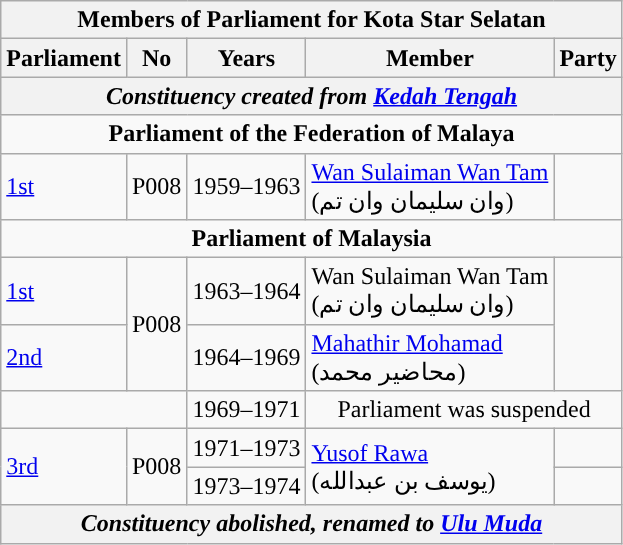<table class=wikitable>
<tr>
<th colspan="5">Members of Parliament for Kota Star Selatan</th>
</tr>
<tr>
<th>Parliament</th>
<th>No</th>
<th>Years</th>
<th>Member</th>
<th>Party</th>
</tr>
<tr>
<th colspan="5" align="center"><em>Constituency created from <a href='#'>Kedah Tengah</a></em></th>
</tr>
<tr>
<td colspan="5" align="center"><strong>Parliament of the Federation of Malaya</strong></td>
</tr>
<tr>
<td><a href='#'>1st</a></td>
<td>P008</td>
<td>1959–1963</td>
<td><a href='#'>Wan Sulaiman Wan Tam</a>  <br> (وان سليمان وان تم)</td>
<td></td>
</tr>
<tr>
<td colspan="5" align="center"><strong>Parliament of Malaysia</strong></td>
</tr>
<tr>
<td><a href='#'>1st</a></td>
<td rowspan="2">P008</td>
<td>1963–1964</td>
<td>Wan Sulaiman Wan Tam <br>  (وان سليمان وان تم)</td>
<td rowspan=2></td>
</tr>
<tr>
<td><a href='#'>2nd</a></td>
<td>1964–1969</td>
<td><a href='#'>Mahathir Mohamad</a> <br>  (محاضير محمد)</td>
</tr>
<tr>
<td colspan="2"></td>
<td>1969–1971</td>
<td colspan="2" align="center">Parliament was suspended</td>
</tr>
<tr>
<td rowspan=2><a href='#'>3rd</a></td>
<td rowspan="2">P008</td>
<td>1971–1973</td>
<td rowspan="2"><a href='#'>Yusof Rawa</a> <br>  (يوسف بن عبدالله)</td>
<td></td>
</tr>
<tr>
<td>1973–1974</td>
<td></td>
</tr>
<tr>
<th colspan="5" align="center"><em>Constituency abolished, renamed to <a href='#'>Ulu Muda</a></em></th>
</tr>
</table>
